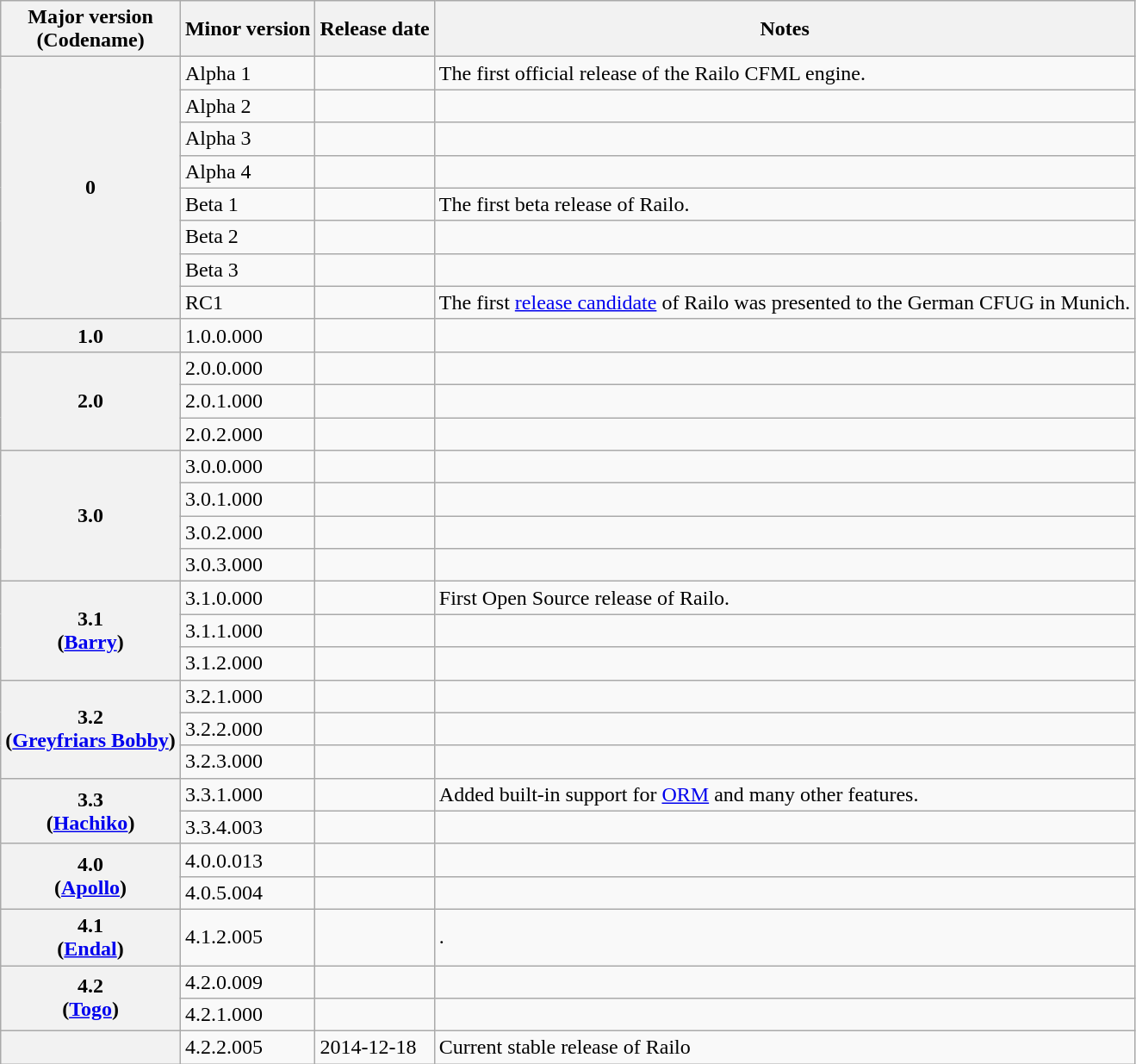<table class="wikitable">
<tr>
<th>Major version<br>(Codename)</th>
<th>Minor version</th>
<th>Release date</th>
<th>Notes</th>
</tr>
<tr>
<th rowspan="8">0</th>
<td>Alpha 1</td>
<td></td>
<td>The first official release of the Railo CFML engine.</td>
</tr>
<tr>
<td>Alpha 2</td>
<td></td>
<td></td>
</tr>
<tr>
<td>Alpha 3</td>
<td></td>
<td></td>
</tr>
<tr>
<td>Alpha 4</td>
<td></td>
<td></td>
</tr>
<tr>
<td>Beta 1</td>
<td></td>
<td>The first beta release of Railo.</td>
</tr>
<tr>
<td>Beta 2</td>
<td></td>
<td></td>
</tr>
<tr>
<td>Beta 3</td>
<td></td>
<td></td>
</tr>
<tr>
<td>RC1</td>
<td></td>
<td>The first <a href='#'>release candidate</a> of Railo was presented to the German CFUG in Munich.</td>
</tr>
<tr>
<th>1.0</th>
<td>1.0.0.000</td>
<td></td>
<td></td>
</tr>
<tr>
<th rowspan="3">2.0</th>
<td>2.0.0.000</td>
<td></td>
<td></td>
</tr>
<tr>
<td>2.0.1.000</td>
<td></td>
<td></td>
</tr>
<tr>
<td>2.0.2.000</td>
<td></td>
<td></td>
</tr>
<tr>
<th rowspan="4">3.0</th>
<td>3.0.0.000</td>
<td></td>
<td></td>
</tr>
<tr>
<td>3.0.1.000</td>
<td></td>
<td></td>
</tr>
<tr>
<td>3.0.2.000</td>
<td></td>
<td></td>
</tr>
<tr>
<td>3.0.3.000</td>
<td></td>
<td></td>
</tr>
<tr>
<th rowspan="3">3.1<br>(<a href='#'>Barry</a>)</th>
<td>3.1.0.000</td>
<td></td>
<td>First Open Source release of Railo.</td>
</tr>
<tr>
<td>3.1.1.000</td>
<td></td>
<td></td>
</tr>
<tr>
<td>3.1.2.000</td>
<td></td>
<td></td>
</tr>
<tr>
<th rowspan="3">3.2<br>(<a href='#'>Greyfriars Bobby</a>)</th>
<td>3.2.1.000</td>
<td></td>
<td></td>
</tr>
<tr>
<td>3.2.2.000</td>
<td></td>
<td></td>
</tr>
<tr>
<td>3.2.3.000</td>
<td></td>
<td></td>
</tr>
<tr>
<th rowspan="2">3.3<br>(<a href='#'>Hachiko</a>)</th>
<td>3.3.1.000</td>
<td></td>
<td>Added built-in support for <a href='#'>ORM</a> and many other features.</td>
</tr>
<tr>
<td>3.3.4.003</td>
<td></td>
<td></td>
</tr>
<tr>
<th rowspan="2">4.0<br>(<a href='#'>Apollo</a>)</th>
<td>4.0.0.013</td>
<td></td>
<td></td>
</tr>
<tr>
<td>4.0.5.004</td>
<td></td>
<td></td>
</tr>
<tr>
<th>4.1<br>(<a href='#'>Endal</a>)</th>
<td>4.1.2.005</td>
<td></td>
<td>.</td>
</tr>
<tr>
<th rowspan="2">4.2<br>(<a href='#'>Togo</a>)</th>
<td>4.2.0.009</td>
<td></td>
<td></td>
</tr>
<tr>
<td>4.2.1.000</td>
<td></td>
<td></td>
</tr>
<tr>
<th></th>
<td>4.2.2.005</td>
<td>2014-12-18</td>
<td>Current stable release of Railo</td>
</tr>
</table>
